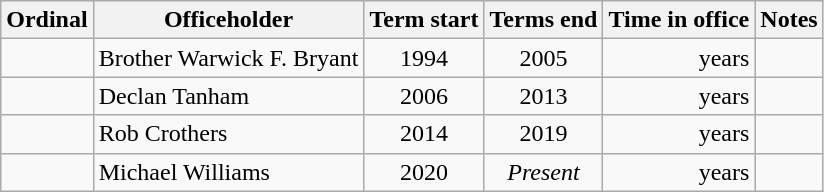<table class="wikitable">
<tr>
<th>Ordinal</th>
<th>Officeholder</th>
<th>Term start</th>
<th>Terms end</th>
<th>Time in office</th>
<th>Notes</th>
</tr>
<tr>
<td align=center></td>
<td>Brother Warwick F. Bryant</td>
<td align=center>1994</td>
<td align=center>2005</td>
<td align=right> years</td>
<td></td>
</tr>
<tr>
<td align=center></td>
<td>Declan Tanham</td>
<td align=center>2006</td>
<td align=center>2013</td>
<td align=right> years</td>
<td></td>
</tr>
<tr>
<td align=center></td>
<td>Rob Crothers</td>
<td align=center>2014</td>
<td align=center>2019</td>
<td align="right"> years</td>
<td></td>
</tr>
<tr>
<td align=center></td>
<td>Michael Williams</td>
<td align=center>2020</td>
<td align=center><em>Present</em></td>
<td align=right> years</td>
<td></td>
</tr>
</table>
